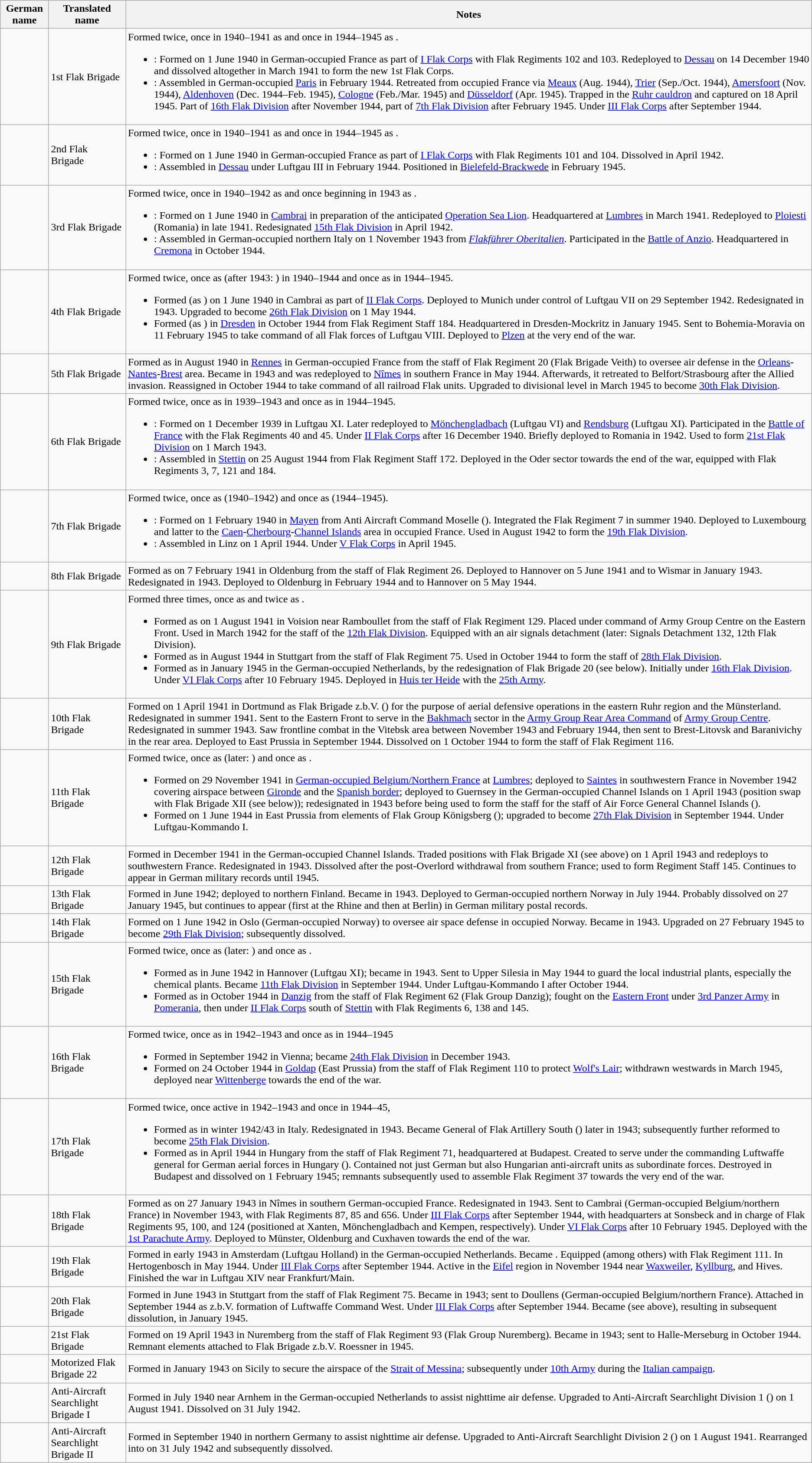<table class="wikitable">
<tr>
<th>German name</th>
<th>Translated name</th>
<th>Notes</th>
</tr>
<tr>
<td></td>
<td>1st Flak Brigade</td>
<td>Formed twice, once in 1940–1941 as  and once in 1944–1945 as .<br><ul><li>: Formed on 1 June 1940 in German-occupied France as part of <a href='#'>I Flak Corps</a> with Flak Regiments 102 and 103. Redeployed to <a href='#'>Dessau</a> on 14 December 1940 and dissolved altogether in March 1941 to form the new 1st Flak Corps.</li><li>: Assembled in German-occupied <a href='#'>Paris</a> in February 1944. Retreated from occupied France via <a href='#'>Meaux</a> (Aug. 1944), <a href='#'>Trier</a> (Sep./Oct. 1944), <a href='#'>Amersfoort</a> (Nov. 1944), <a href='#'>Aldenhoven</a> (Dec. 1944–Feb. 1945), <a href='#'>Cologne</a> (Feb./Mar. 1945) and <a href='#'>Düsseldorf</a> (Apr. 1945). Trapped in the <a href='#'>Ruhr cauldron</a> and captured on 18 April 1945. Part of <a href='#'>16th Flak Division</a> after November 1944, part of <a href='#'>7th Flak Division</a> after February 1945. Under <a href='#'>III Flak Corps</a> after September 1944.</li></ul></td>
</tr>
<tr>
<td></td>
<td>2nd Flak Brigade</td>
<td>Formed twice, once in 1940–1941 as  and once in 1944–1945 as .<br><ul><li>: Formed on 1 June 1940 in German-occupied France as part of <a href='#'>I Flak Corps</a> with Flak Regiments 101 and 104. Dissolved in April 1942.</li><li>: Assembled in <a href='#'>Dessau</a> under Luftgau III in February 1944. Positioned in <a href='#'>Bielefeld-Brackwede</a> in February 1945.</li></ul></td>
</tr>
<tr>
<td></td>
<td>3rd Flak Brigade</td>
<td>Formed twice, once in 1940–1942 as  and once beginning in 1943 as .<br><ul><li>: Formed on 1 June 1940 in <a href='#'>Cambrai</a> in preparation of the anticipated <a href='#'>Operation Sea Lion</a>. Headquartered at <a href='#'>Lumbres</a> in March 1941. Redeployed to <a href='#'>Ploiesti</a> (Romania) in late 1941. Redesignated <a href='#'>15th Flak Division</a> in April 1942.</li><li>: Assembled in German-occupied northern Italy on 1 November 1943 from <em><a href='#'>Flakführer Oberitalien</a></em>. Participated in the <a href='#'>Battle of Anzio</a>. Headquartered in <a href='#'>Cremona</a> in October 1944.</li></ul></td>
</tr>
<tr>
<td></td>
<td>4th Flak Brigade</td>
<td>Formed twice, once as  (after 1943: ) in 1940–1944 and once as  in 1944–1945.<br><ul><li>Formed (as ) on 1 June 1940 in Cambrai as part of <a href='#'>II Flak Corps</a>. Deployed to Munich under control of Luftgau VII on 29 September 1942. Redesignated  in 1943. Upgraded to become <a href='#'>26th Flak Division</a> on 1 May 1944.</li><li>Formed (as ) in <a href='#'>Dresden</a> in October 1944 from Flak Regiment Staff 184. Headquartered in Dresden-Mockritz in January 1945. Sent to Bohemia-Moravia on 11 February 1945 to take command of all Flak forces of Luftgau VIII. Deployed to <a href='#'>Plzen</a> at the very end of the war.</li></ul></td>
</tr>
<tr>
<td></td>
<td>5th Flak Brigade</td>
<td>Formed as  in August 1940 in <a href='#'>Rennes</a> in German-occupied France from the staff of Flak Regiment 20 (Flak Brigade Veith) to oversee air defense in the <a href='#'>Orleans</a>-<a href='#'>Nantes</a>-<a href='#'>Brest</a> area. Became  in 1943 and was redeployed to <a href='#'>Nîmes</a> in southern France in May 1944. Afterwards, it retreated to Belfort/Strasbourg after the Allied invasion. Reassigned in October 1944 to take command of all railroad Flak units. Upgraded to divisional level in March 1945 to become <a href='#'>30th Flak Division</a>.</td>
</tr>
<tr>
<td></td>
<td>6th Flak Brigade</td>
<td>Formed twice, once as  in 1939–1943 and once as  in 1944–1945.<br><ul><li>: Formed on 1 December 1939 in Luftgau XI. Later redeployed to <a href='#'>Mönchengladbach</a> (Luftgau VI) and <a href='#'>Rendsburg</a> (Luftgau XI). Participated in the <a href='#'>Battle of France</a> with the Flak Regiments 40 and 45. Under <a href='#'>II Flak Corps</a> after 16 December 1940. Briefly deployed to Romania in 1942. Used to form <a href='#'>21st Flak Division</a> on 1 March 1943.</li><li>: Assembled in <a href='#'>Stettin</a> on 25 August 1944 from Flak Regiment Staff 172. Deployed in the Oder sector towards the end of the war, equipped with Flak Regiments 3, 7, 121 and 184.</li></ul></td>
</tr>
<tr>
<td></td>
<td>7th Flak Brigade</td>
<td>Formed twice, once as  (1940–1942) and once as  (1944–1945).<br><ul><li>: Formed on 1 February 1940 in <a href='#'>Mayen</a> from Anti Aircraft Command Moselle (). Integrated the Flak Regiment 7 in summer 1940. Deployed to Luxembourg and latter to the <a href='#'>Caen</a>-<a href='#'>Cherbourg</a>-<a href='#'>Channel Islands</a> area in occupied France. Used in August 1942 to form the <a href='#'>19th Flak Division</a>.</li><li>: Assembled in Linz on 1 April 1944. Under <a href='#'>V Flak Corps</a> in April 1945.</li></ul></td>
</tr>
<tr>
<td></td>
<td>8th Flak Brigade</td>
<td>Formed as  on 7 February 1941 in Oldenburg from the staff of Flak Regiment 26. Deployed to Hannover on 5 June 1941 and to Wismar in January 1943. Redesignated  in 1943. Deployed to Oldenburg in February 1944 and to Hannover on 5 May 1944.</td>
</tr>
<tr>
<td></td>
<td>9th Flak Brigade</td>
<td>Formed three times, once as  and twice as .<br><ul><li>Formed as  on 1 August 1941 in Voision near Ramboullet from the staff of Flak Regiment 129. Placed under command of Army Group Centre on the Eastern Front. Used in March 1942 for the staff of the <a href='#'>12th Flak Division</a>. Equipped with an air signals detachment (later: Signals Detachment 132, 12th Flak Division).</li><li>Formed as  in August 1944 in Stuttgart from the staff of Flak Regiment 75. Used in October 1944 to form the staff of <a href='#'>28th Flak Division</a>.</li><li>Formed as  in January 1945 in the German-occupied Netherlands, by the redesignation of Flak Brigade 20 (see below). Initially under <a href='#'>16th Flak Division</a>. Under <a href='#'>VI Flak Corps</a> after 10 February 1945. Deployed in <a href='#'>Huis ter Heide</a> with the <a href='#'>25th Army</a>.</li></ul></td>
</tr>
<tr>
<td></td>
<td>10th Flak Brigade</td>
<td>Formed on 1 April 1941 in Dortmund as Flak Brigade z.b.V. () for the purpose of aerial defensive operations in the eastern Ruhr region and the Münsterland. Redesignated  in summer 1941. Sent to the Eastern Front to serve in the <a href='#'>Bakhmach</a> sector in the <a href='#'>Army Group Rear Area Command</a> of <a href='#'>Army Group Centre</a>. Redesignated  in summer 1943. Saw frontline combat in the Vitebsk area between November 1943 and February 1944, then sent to Brest-Litovsk and Baranivichy in the rear area. Deployed to East Prussia in September 1944. Dissolved on 1 October 1944 to form the staff of Flak Regiment 116.</td>
</tr>
<tr>
<td></td>
<td>11th Flak Brigade</td>
<td>Formed twice, once as  (later: ) and once as .<br><ul><li>Formed on 29 November 1941 in <a href='#'>German-occupied Belgium/Northern France</a> at <a href='#'>Lumbres</a>; deployed to <a href='#'>Saintes</a> in southwestern France in November 1942 covering airspace between <a href='#'>Gironde</a> and the <a href='#'>Spanish border</a>; deployed to Guernsey in the German-occupied Channel Islands on 1 April 1943 (position swap with Flak Brigade XII (see below)); redesignated  in 1943 before being used to form the staff for the staff of Air Force General Channel Islands ().</li><li>Formed on 1 June 1944 in East Prussia from elements of Flak Group Königsberg (); upgraded to become <a href='#'>27th Flak Division</a> in September 1944. Under Luftgau-Kommando I.</li></ul></td>
</tr>
<tr>
<td></td>
<td>12th Flak Brigade</td>
<td>Formed in December 1941 in the German-occupied Channel Islands. Traded positions with Flak Brigade XI (see above) on 1 April 1943 and redeploys to southwestern France. Redesignated  in 1943. Dissolved after the post-Overlord withdrawal from southern France; used to form Regiment Staff 145. Continues to appear in German military records until 1945.</td>
</tr>
<tr>
<td></td>
<td>13th Flak Brigade</td>
<td>Formed in June 1942; deployed to northern Finland. Became  in 1943. Deployed to German-occupied northern Norway in July 1944. Probably dissolved on 27 January 1945, but continues to appear (first at the Rhine and then at Berlin) in German military postal records.</td>
</tr>
<tr>
<td></td>
<td>14th Flak Brigade</td>
<td>Formed on 1 June 1942 in Oslo (German-occupied Norway) to oversee air space defense in occupied Norway. Became  in 1943. Upgraded on 27 February 1945 to become <a href='#'>29th Flak Division</a>; subsequently dissolved.</td>
</tr>
<tr>
<td></td>
<td>15th Flak Brigade</td>
<td>Formed twice, once as  (later: ) and once as .<br><ul><li>Formed as  in June 1942 in Hannover (Luftgau XI); became  in 1943. Sent to Upper Silesia in May 1944 to guard the local industrial plants, especially the chemical plants. Became <a href='#'>11th Flak Division</a> in September 1944. Under Luftgau-Kommando I after October 1944.</li><li>Formed as  in October 1944 in <a href='#'>Danzig</a> from the staff of Flak Regiment 62 (Flak Group Danzig); fought on the <a href='#'>Eastern Front</a> under <a href='#'>3rd Panzer Army</a> in <a href='#'>Pomerania</a>, then under <a href='#'>II Flak Corps</a> south of <a href='#'>Stettin</a> with Flak Regiments 6, 138 and 145.</li></ul></td>
</tr>
<tr>
<td></td>
<td>16th Flak Brigade</td>
<td>Formed twice, once as  in 1942–1943 and once as  in 1944–1945<br><ul><li>Formed in September 1942 in Vienna; became <a href='#'>24th Flak Division</a> in December 1943.</li><li>Formed on 24 October 1944 in <a href='#'>Goldap</a> (East Prussia) from the staff of Flak Regiment 110 to protect <a href='#'>Wolf's Lair</a>; withdrawn westwards in March 1945, deployed near <a href='#'>Wittenberge</a> towards the end of the war.</li></ul></td>
</tr>
<tr>
<td></td>
<td>17th Flak Brigade</td>
<td>Formed twice, once active in 1942–1943 and once in 1944–45,<br><ul><li>Formed as  in winter 1942/43 in Italy. Redesignated  in 1943. Became General of Flak Artillery South () later in 1943; subsequently further reformed to become <a href='#'>25th Flak Division</a>.</li><li>Formed as  in April 1944 in Hungary from the staff of Flak Regiment 71, headquartered at Budapest. Created to serve under the commanding Luftwaffe general for German aerial forces in Hungary (). Contained not just German but also Hungarian anti-aircraft units as subordinate forces. Destroyed in Budapest and dissolved on 1 February 1945; remnants subsequently used to assemble Flak Regiment 37 towards the very end of the war.</li></ul></td>
</tr>
<tr>
<td></td>
<td>18th Flak Brigade</td>
<td>Formed as  on 27 January 1943 in Nîmes in southern German-occupied France. Redesignated  in 1943. Sent to Cambrai (German-occupied Belgium/northern France) in November 1943, with Flak Regiments 87, 85 and 656. Under <a href='#'>III Flak Corps</a> after September 1944, with headquarters at Sonsbeck and in charge of Flak Regiments 95, 100, and 124 (positioned at Xanten, Mönchengladbach and Kempen, respectively). Under <a href='#'>VI Flak Corps</a> after 10 February 1945. Deployed with the <a href='#'>1st Parachute Army</a>. Deployed to Münster, Oldenburg and Cuxhaven towards the end of the war.</td>
</tr>
<tr>
<td></td>
<td>19th Flak Brigade</td>
<td>Formed in early 1943 in Amsterdam (Luftgau Holland) in the German-occupied Netherlands. Became . Equipped (among others) with Flak Regiment 111. In Hertogenbosch in May 1944. Under <a href='#'>III Flak Corps</a> after September 1944. Active in the <a href='#'>Eifel</a> region in November 1944 near <a href='#'>Waxweiler</a>, <a href='#'>Kyllburg</a>, and Hives. Finished the war in Luftgau XIV near Frankfurt/Main.</td>
</tr>
<tr>
<td></td>
<td>20th Flak Brigade</td>
<td>Formed in June 1943 in Stuttgart from the staff of Flak Regiment 75. Became  in 1943; sent to Doullens (German-occupied Belgium/northern France). Attached in September 1944 as z.b.V. formation of Luftwaffe Command West. Under <a href='#'>III Flak Corps</a> after September 1944. Became  (see above), resulting in subsequent dissolution, in January 1945.</td>
</tr>
<tr>
<td></td>
<td>21st Flak Brigade</td>
<td>Formed on 19 April 1943 in Nuremberg from the staff of Flak Regiment 93 (Flak Group Nuremberg). Became  in 1943; sent to Halle-Merseburg in October 1944. Remnant elements attached to Flak Brigade z.b.V. Roessner in 1945.</td>
</tr>
<tr>
<td></td>
<td>Motorized Flak Brigade 22</td>
<td>Formed in January 1943 on Sicily to secure the airspace of the <a href='#'>Strait of Messina</a>; subsequently under <a href='#'>10th Army</a> during the <a href='#'>Italian campaign</a>.</td>
</tr>
<tr>
<td></td>
<td>Anti-Aircraft Searchlight Brigade I</td>
<td>Formed in July 1940 near Arnhem in the German-occupied Netherlands to assist nighttime air defense. Upgraded to Anti-Aircraft Searchlight Division 1 () on 1 August 1941. Dissolved on 31 July 1942.</td>
</tr>
<tr>
<td></td>
<td>Anti-Aircraft Searchlight Brigade II</td>
<td>Formed in September 1940 in northern Germany to assist nighttime air defense. Upgraded to Anti-Aircraft Searchlight Division 2 () on 1 August 1941. Rearranged into  on 31 July 1942 and subsequently dissolved.</td>
</tr>
</table>
